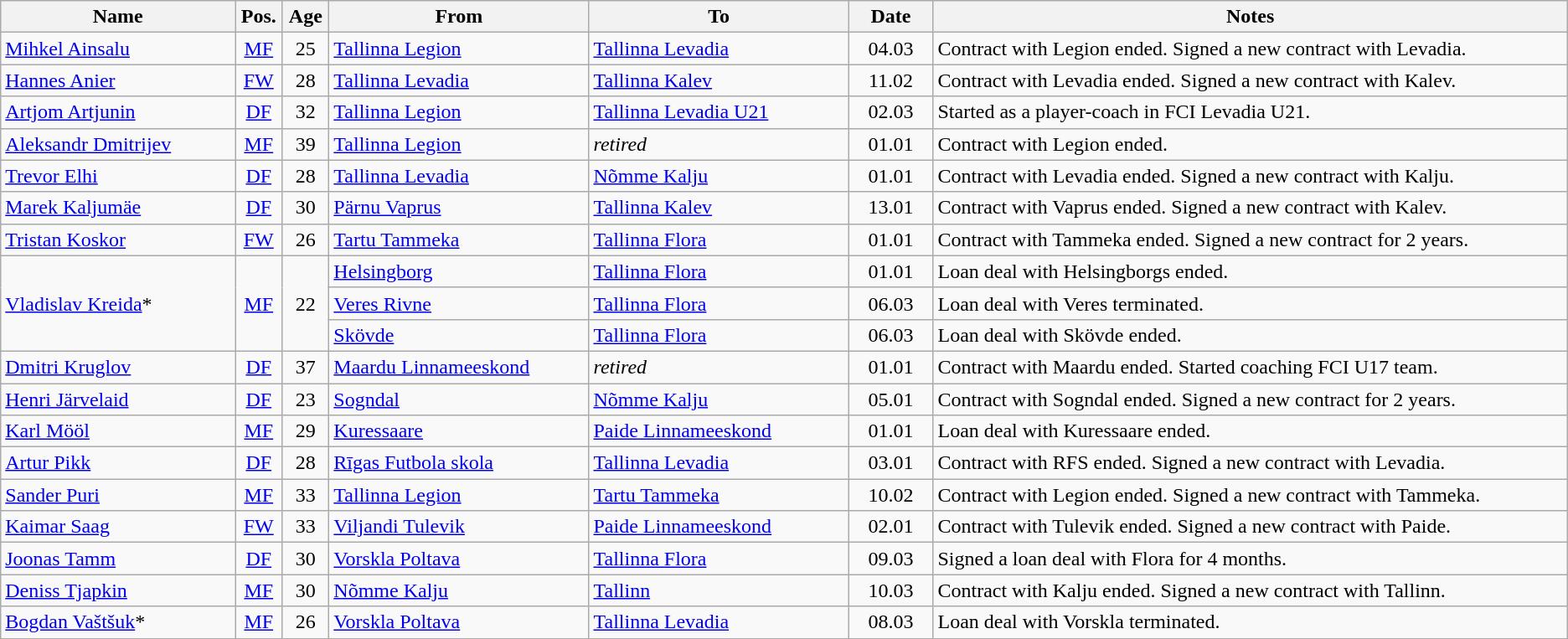<table class="wikitable collapsed">
<tr>
<th width = 180px>Name</th>
<th width = 30px>Pos.</th>
<th width = 30px>Age</th>
<th width = 200px>From</th>
<th width = 200px>To</th>
<th width = 60px>Date</th>
<th width = 500px>Notes</th>
</tr>
<tr>
<td><a href='#'>Mihkel Ainsalu</a></td>
<td align=center><a href='#'>MF</a></td>
<td align=center>25</td>
<td><a href='#'>Tallinna Legion</a></td>
<td><a href='#'>Tallinna Levadia</a></td>
<td align=center>04.03</td>
<td>Contract with Legion ended. Signed a new contract with Levadia.</td>
</tr>
<tr>
<td><a href='#'>Hannes Anier</a></td>
<td align=center><a href='#'>FW</a></td>
<td align=center>28</td>
<td><a href='#'>Tallinna Levadia</a></td>
<td><a href='#'>Tallinna Kalev</a></td>
<td align=center>11.02</td>
<td>Contract with Levadia ended. Signed a new contract with Kalev.</td>
</tr>
<tr>
<td><a href='#'>Artjom Artjunin</a></td>
<td align=center><a href='#'>DF</a></td>
<td align=center>32</td>
<td><a href='#'>Tallinna Legion</a></td>
<td><a href='#'>Tallinna Levadia U21</a></td>
<td align=center>02.03</td>
<td>Started as a player-coach in FCI Levadia U21.</td>
</tr>
<tr>
<td><a href='#'>Aleksandr Dmitrijev</a></td>
<td align=center><a href='#'>MF</a></td>
<td align=center>39</td>
<td><a href='#'>Tallinna Legion</a></td>
<td><em>retired</em></td>
<td align=center>01.01</td>
<td>Contract with Legion ended.</td>
</tr>
<tr>
<td><a href='#'>Trevor Elhi</a></td>
<td align=center><a href='#'>DF</a></td>
<td align=center>28</td>
<td><a href='#'>Tallinna Levadia</a></td>
<td><a href='#'>Nõmme Kalju</a></td>
<td align=center>01.01</td>
<td>Contract with Levadia ended. Signed a new contract with Kalju.</td>
</tr>
<tr>
<td><a href='#'>Marek Kaljumäe</a></td>
<td align=center><a href='#'>DF</a></td>
<td align=center>30</td>
<td><a href='#'>Pärnu Vaprus</a></td>
<td><a href='#'>Tallinna Kalev</a></td>
<td align=center>13.01</td>
<td>Contract with Vaprus ended. Signed a new contract with Kalev.</td>
</tr>
<tr>
<td><a href='#'>Tristan Koskor</a></td>
<td align=center><a href='#'>FW</a></td>
<td align=center>26</td>
<td><a href='#'>Tartu Tammeka</a></td>
<td><a href='#'>Tallinna Flora</a></td>
<td align=center>01.01</td>
<td>Contract with Tammeka ended. Signed a new contract for 2 years.</td>
</tr>
<tr>
<td rowspan=3><a href='#'>Vladislav Kreida</a>*</td>
<td rowspan=3 align=center><a href='#'>MF</a></td>
<td rowspan=3 align=center>22</td>
<td> <a href='#'>Helsingborg</a></td>
<td><a href='#'>Tallinna Flora</a></td>
<td align=center>01.01</td>
<td>Loan deal with Helsingborgs ended.</td>
</tr>
<tr>
<td> <a href='#'>Veres Rivne</a></td>
<td><a href='#'>Tallinna Flora</a></td>
<td align=center>06.03</td>
<td>Loan deal with Veres terminated.</td>
</tr>
<tr>
<td> <a href='#'>Skövde</a></td>
<td><a href='#'>Tallinna Flora</a></td>
<td align=center>06.03</td>
<td>Loan deal with Skövde ended.</td>
</tr>
<tr>
<td><a href='#'>Dmitri Kruglov</a></td>
<td align=center><a href='#'>DF</a></td>
<td align=center>37</td>
<td><a href='#'>Maardu Linnameeskond</a></td>
<td><em>retired</em></td>
<td align=center>01.01</td>
<td>Contract with Maardu ended. Started coaching FCI U17 team.</td>
</tr>
<tr>
<td><a href='#'>Henri Järvelaid</a></td>
<td align=center><a href='#'>DF</a></td>
<td align=center>23</td>
<td> <a href='#'>Sogndal</a></td>
<td><a href='#'>Nõmme Kalju</a></td>
<td align=center>05.01</td>
<td>Contract with Sogndal ended. Signed a new contract for 2 years.</td>
</tr>
<tr>
<td><a href='#'>Karl Mööl</a></td>
<td align=center><a href='#'>MF</a></td>
<td align=center>29</td>
<td><a href='#'>Kuressaare</a></td>
<td><a href='#'>Paide Linnameeskond</a></td>
<td align=center>01.01</td>
<td>Loan deal with Kuressaare ended.</td>
</tr>
<tr>
<td><a href='#'>Artur Pikk</a></td>
<td align=center><a href='#'>DF</a></td>
<td align=center>28</td>
<td> <a href='#'>Rīgas Futbola skola</a></td>
<td><a href='#'>Tallinna Levadia</a></td>
<td align=center>03.01</td>
<td>Contract with RFS ended. Signed a new contract with Levadia.</td>
</tr>
<tr>
<td><a href='#'>Sander Puri</a></td>
<td align=center><a href='#'>MF</a></td>
<td align=center>33</td>
<td><a href='#'>Tallinna Legion</a></td>
<td><a href='#'>Tartu Tammeka</a></td>
<td align=center>10.02</td>
<td>Contract with Legion ended. Signed a new contract with Tammeka.</td>
</tr>
<tr>
<td><a href='#'>Kaimar Saag</a></td>
<td align=center><a href='#'>FW</a></td>
<td align=center>33</td>
<td><a href='#'>Viljandi Tulevik</a></td>
<td><a href='#'>Paide Linnameeskond</a></td>
<td align=center>02.01</td>
<td>Contract with Tulevik ended. Signed a new contract with Paide.</td>
</tr>
<tr>
<td><a href='#'>Joonas Tamm</a></td>
<td align=center><a href='#'>DF</a></td>
<td align=center>30</td>
<td> <a href='#'>Vorskla Poltava</a></td>
<td><a href='#'>Tallinna Flora</a></td>
<td align=center>09.03</td>
<td>Signed a loan deal with Flora for 4 months.</td>
</tr>
<tr>
<td><a href='#'>Deniss Tjapkin</a></td>
<td align=center><a href='#'>MF</a></td>
<td align=center>30</td>
<td><a href='#'>Nõmme Kalju</a></td>
<td><a href='#'>Tallinn</a></td>
<td align=center>10.03</td>
<td>Contract with Kalju ended. Signed a new contract with Tallinn.</td>
</tr>
<tr>
<td><a href='#'>Bogdan Vaštšuk</a>*</td>
<td align=center><a href='#'>MF</a></td>
<td align=center>26</td>
<td> <a href='#'>Vorskla Poltava</a></td>
<td><a href='#'>Tallinna Levadia</a></td>
<td align=center>08.03</td>
<td>Loan deal with Vorskla terminated.</td>
</tr>
</table>
